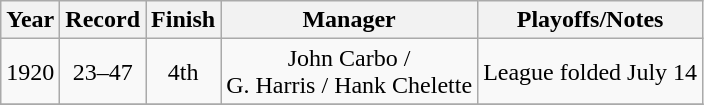<table class="wikitable" style="text-align:center">
<tr align=center>
<th>Year</th>
<th>Record</th>
<th>Finish</th>
<th>Manager</th>
<th>Playoffs/Notes</th>
</tr>
<tr align=center>
<td>1920</td>
<td>23–47</td>
<td>4th</td>
<td>John Carbo /<br> G. Harris / Hank Chelette</td>
<td>League folded July 14</td>
</tr>
<tr align=center>
</tr>
</table>
